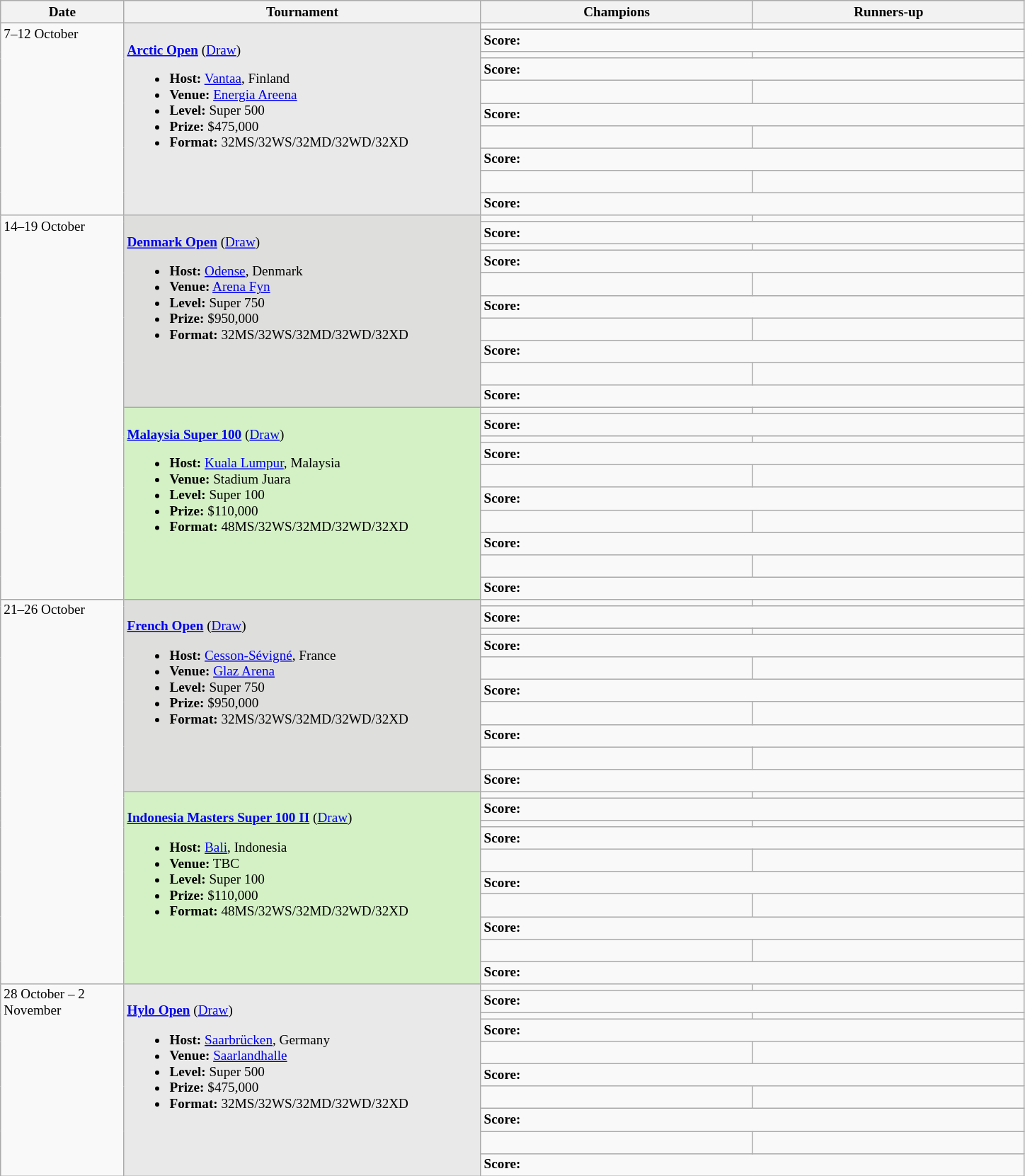<table class="wikitable" style="font-size:80%">
<tr>
<th width="110">Date</th>
<th width="330">Tournament</th>
<th width="250">Champions</th>
<th width="250">Runners-up</th>
</tr>
<tr valign="top">
<td rowspan="10">7–12 October</td>
<td bgcolor="#E9E9E9" rowspan="10"><br><strong><a href='#'>Arctic Open</a></strong> (<a href='#'>Draw</a>)<ul><li><strong>Host:</strong> <a href='#'>Vantaa</a>, Finland</li><li><strong>Venue:</strong> <a href='#'>Energia Areena</a></li><li><strong>Level:</strong> Super 500</li><li><strong>Prize:</strong> $475,000</li><li><strong>Format:</strong> 32MS/32WS/32MD/32WD/32XD</li></ul></td>
<td><strong> </strong></td>
<td></td>
</tr>
<tr>
<td colspan="2"><strong>Score:</strong></td>
</tr>
<tr valign="top">
<td><strong> </strong></td>
<td></td>
</tr>
<tr>
<td colspan="2"><strong>Score:</strong></td>
</tr>
<tr valign="top">
<td><strong> <br> </strong></td>
<td> <br></td>
</tr>
<tr>
<td colspan="2"><strong>Score:</strong></td>
</tr>
<tr valign="top">
<td><strong> <br> </strong></td>
<td> <br></td>
</tr>
<tr>
<td colspan="2"><strong>Score:</strong></td>
</tr>
<tr valign="top">
<td><strong> <br> </strong></td>
<td> <br></td>
</tr>
<tr>
<td colspan="2"><strong>Score:</strong></td>
</tr>
<tr valign="top">
<td rowspan="20">14–19 October</td>
<td bgcolor="#DEDEDC" rowspan="10"><br><strong><a href='#'>Denmark Open</a></strong> (<a href='#'>Draw</a>)<ul><li><strong>Host:</strong> <a href='#'>Odense</a>, Denmark</li><li><strong>Venue:</strong> <a href='#'>Arena Fyn</a></li><li><strong>Level:</strong> Super 750</li><li><strong>Prize:</strong> $950,000</li><li><strong>Format:</strong> 32MS/32WS/32MD/32WD/32XD</li></ul></td>
<td><strong> </strong></td>
<td></td>
</tr>
<tr>
<td colspan="2"><strong>Score:</strong></td>
</tr>
<tr valign="top">
<td><strong> </strong></td>
<td></td>
</tr>
<tr>
<td colspan="2"><strong>Score:</strong></td>
</tr>
<tr valign="top">
<td><strong> <br> </strong></td>
<td> <br></td>
</tr>
<tr>
<td colspan="2"><strong>Score:</strong></td>
</tr>
<tr valign="top">
<td><strong> <br> </strong></td>
<td> <br></td>
</tr>
<tr>
<td colspan="2"><strong>Score:</strong></td>
</tr>
<tr valign="top">
<td><strong> <br> </strong></td>
<td> <br></td>
</tr>
<tr>
<td colspan="2"><strong>Score:</strong></td>
</tr>
<tr valign="top">
<td bgcolor="#D4F1C5" rowspan="10"><br><strong><a href='#'>Malaysia Super 100</a></strong> (<a href='#'>Draw</a>)<ul><li><strong>Host:</strong> <a href='#'>Kuala Lumpur</a>, Malaysia</li><li><strong>Venue:</strong> Stadium Juara</li><li><strong>Level:</strong> Super 100</li><li><strong>Prize:</strong> $110,000</li><li><strong>Format:</strong> 48MS/32WS/32MD/32WD/32XD</li></ul></td>
<td><strong> </strong></td>
<td></td>
</tr>
<tr>
<td colspan="2"><strong>Score:</strong></td>
</tr>
<tr valign="top">
<td><strong> </strong></td>
<td></td>
</tr>
<tr>
<td colspan="2"><strong>Score:</strong></td>
</tr>
<tr valign="top">
<td><strong> <br> </strong></td>
<td> <br></td>
</tr>
<tr>
<td colspan="2"><strong>Score:</strong></td>
</tr>
<tr valign="top">
<td><strong> <br> </strong></td>
<td> <br></td>
</tr>
<tr>
<td colspan="2"><strong>Score:</strong></td>
</tr>
<tr valign="top">
<td><strong> <br> </strong></td>
<td> <br></td>
</tr>
<tr>
<td colspan="2"><strong>Score:</strong></td>
</tr>
<tr valign="top">
<td rowspan="20">21–26 October</td>
<td bgcolor="#DEDEDC" rowspan="10"><br><strong><a href='#'>French Open</a></strong> (<a href='#'>Draw</a>)<ul><li><strong>Host:</strong> <a href='#'>Cesson-Sévigné</a>, France</li><li><strong>Venue:</strong> <a href='#'>Glaz Arena</a></li><li><strong>Level:</strong> Super 750</li><li><strong>Prize:</strong> $950,000</li><li><strong>Format:</strong> 32MS/32WS/32MD/32WD/32XD</li></ul></td>
<td><strong> </strong></td>
<td></td>
</tr>
<tr>
<td colspan="2"><strong>Score:</strong></td>
</tr>
<tr valign="top">
<td><strong> </strong></td>
<td></td>
</tr>
<tr>
<td colspan="2"><strong>Score:</strong></td>
</tr>
<tr valign="top">
<td><strong> <br> </strong></td>
<td> <br></td>
</tr>
<tr>
<td colspan="2"><strong>Score:</strong></td>
</tr>
<tr valign="top">
<td><strong> <br> </strong></td>
<td> <br></td>
</tr>
<tr>
<td colspan="2"><strong>Score:</strong></td>
</tr>
<tr valign="top">
<td><strong> <br> </strong></td>
<td> <br></td>
</tr>
<tr>
<td colspan="2"><strong>Score:</strong></td>
</tr>
<tr valign="top">
<td bgcolor="#D4F1C5" rowspan="10"><br><strong><a href='#'>Indonesia Masters Super 100 II</a></strong> (<a href='#'>Draw</a>)<ul><li><strong>Host:</strong> <a href='#'>Bali</a>, Indonesia</li><li><strong>Venue:</strong> TBC</li><li><strong>Level:</strong> Super 100</li><li><strong>Prize:</strong> $110,000</li><li><strong>Format:</strong> 48MS/32WS/32MD/32WD/32XD</li></ul></td>
<td><strong> </strong></td>
<td></td>
</tr>
<tr>
<td colspan="2"><strong>Score:</strong></td>
</tr>
<tr valign="top">
<td><strong> </strong></td>
<td></td>
</tr>
<tr>
<td colspan="2"><strong>Score:</strong></td>
</tr>
<tr valign="top">
<td><strong> <br> </strong></td>
<td> <br></td>
</tr>
<tr>
<td colspan="2"><strong>Score:</strong></td>
</tr>
<tr valign="top">
<td><strong> <br> </strong></td>
<td> <br></td>
</tr>
<tr>
<td colspan="2"><strong>Score:</strong></td>
</tr>
<tr valign="top">
<td><strong> <br> </strong></td>
<td> <br></td>
</tr>
<tr>
<td colspan="2"><strong>Score:</strong></td>
</tr>
<tr valign="top">
<td rowspan="10">28 October – 2 November</td>
<td bgcolor="#E9E9E9" rowspan="10"><br><strong><a href='#'>Hylo Open</a></strong> (<a href='#'>Draw</a>)<ul><li><strong>Host:</strong> <a href='#'>Saarbrücken</a>, Germany</li><li><strong>Venue:</strong> <a href='#'>Saarlandhalle</a></li><li><strong>Level:</strong> Super 500</li><li><strong>Prize:</strong> $475,000</li><li><strong>Format:</strong> 32MS/32WS/32MD/32WD/32XD</li></ul></td>
<td><strong> </strong></td>
<td></td>
</tr>
<tr>
<td colspan="2"><strong>Score:</strong></td>
</tr>
<tr valign="top">
<td><strong> </strong></td>
<td></td>
</tr>
<tr>
<td colspan="2"><strong>Score:</strong></td>
</tr>
<tr valign="top">
<td><strong> <br> </strong></td>
<td> <br></td>
</tr>
<tr>
<td colspan="2"><strong>Score:</strong></td>
</tr>
<tr valign="top">
<td><strong> <br> </strong></td>
<td> <br></td>
</tr>
<tr>
<td colspan="2"><strong>Score:</strong></td>
</tr>
<tr valign="top">
<td><strong> <br> </strong></td>
<td> <br></td>
</tr>
<tr>
<td colspan="2"><strong>Score:</strong></td>
</tr>
</table>
